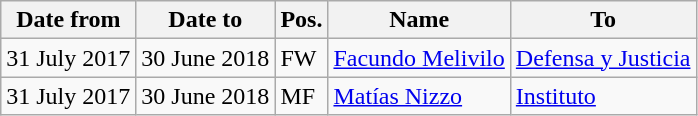<table class="wikitable">
<tr>
<th>Date from</th>
<th>Date to</th>
<th>Pos.</th>
<th>Name</th>
<th>To</th>
</tr>
<tr>
<td>31 July 2017</td>
<td>30 June 2018</td>
<td>FW</td>
<td> <a href='#'>Facundo Melivilo</a></td>
<td> <a href='#'>Defensa y Justicia</a></td>
</tr>
<tr>
<td>31 July 2017</td>
<td>30 June 2018</td>
<td>MF</td>
<td> <a href='#'>Matías Nizzo</a></td>
<td> <a href='#'>Instituto</a></td>
</tr>
</table>
